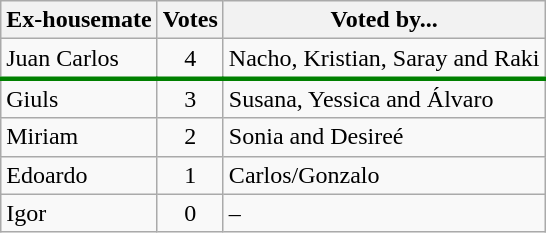<table class=wikitable>
<tr>
<th>Ex-housemate</th>
<th>Votes</th>
<th>Voted by...</th>
</tr>
<tr style="border-bottom:3px solid green;">
<td>Juan Carlos</td>
<td align=center>4</td>
<td>Nacho, Kristian, Saray and Raki</td>
</tr>
<tr>
<td>Giuls</td>
<td align=center>3</td>
<td>Susana, Yessica and Álvaro</td>
</tr>
<tr>
<td>Miriam</td>
<td align=center>2</td>
<td>Sonia and Desireé</td>
</tr>
<tr>
<td>Edoardo</td>
<td align=center>1</td>
<td>Carlos/Gonzalo</td>
</tr>
<tr>
<td>Igor</td>
<td align=center>0</td>
<td>–</td>
</tr>
</table>
